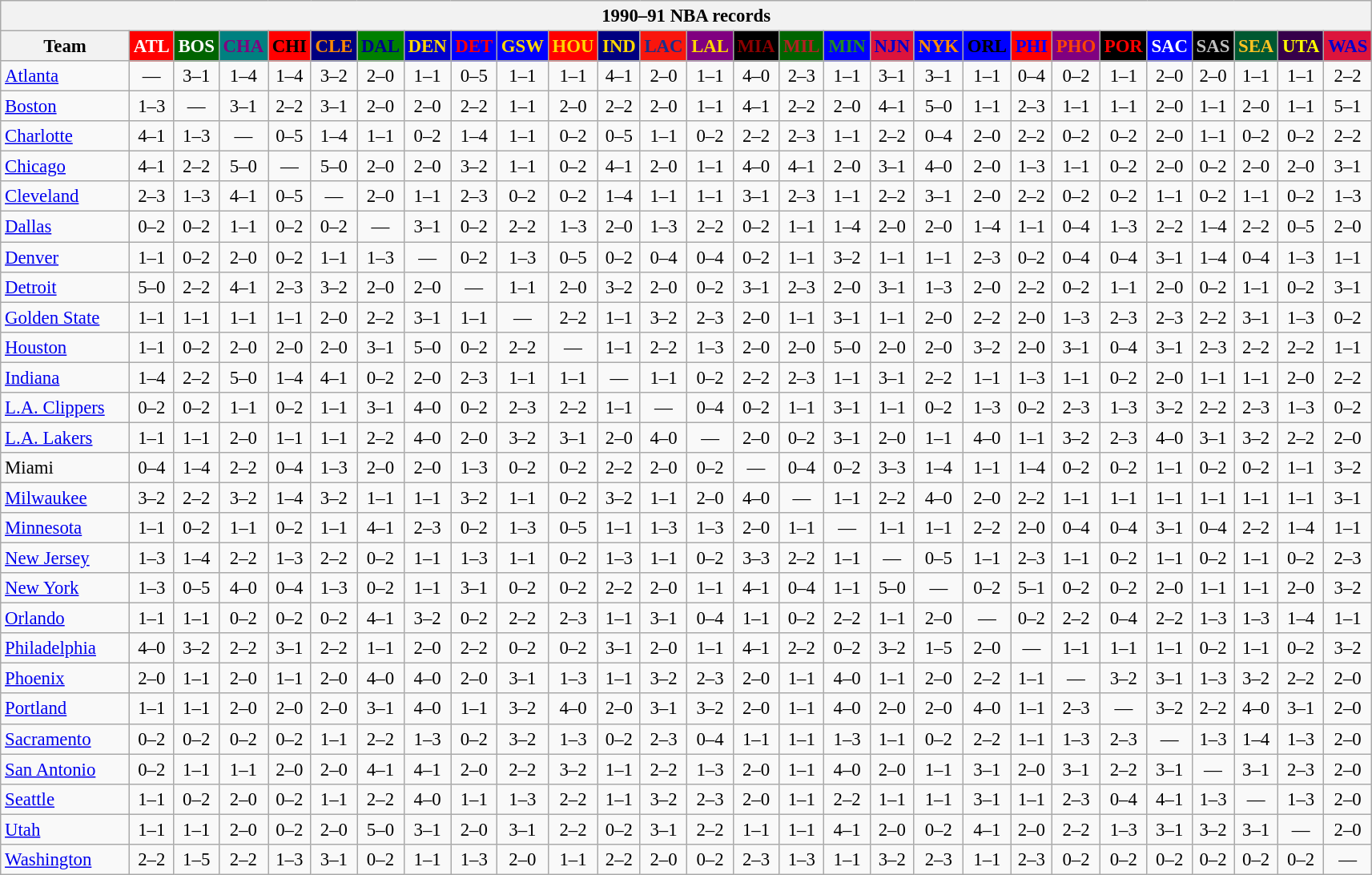<table class="wikitable" style="font-size:95%; text-align:center;">
<tr>
<th colspan=28>1990–91 NBA records</th>
</tr>
<tr>
<th width=100>Team</th>
<th style="background:#FF0000;color:#FFFFFF;width=35">ATL</th>
<th style="background:#006400;color:#FFFFFF;width=35">BOS</th>
<th style="background:#008080;color:#800080;width=35">CHA</th>
<th style="background:#FF0000;color:#000000;width=35">CHI</th>
<th style="background:#000080;color:#FF8C00;width=35">CLE</th>
<th style="background:#008000;color:#00008B;width=35">DAL</th>
<th style="background:#0000CD;color:#FFD700;width=35">DEN</th>
<th style="background:#0000FF;color:#FF0000;width=35">DET</th>
<th style="background:#0000FF;color:#FFD700;width=35">GSW</th>
<th style="background:#FF0000;color:#FFD700;width=35">HOU</th>
<th style="background:#000080;color:#FFD700;width=35">IND</th>
<th style="background:#F9160D;color:#1A2E8B;width=35">LAC</th>
<th style="background:#800080;color:#FFD700;width=35">LAL</th>
<th style="background:#000000;color:#8B0000;width=35">MIA</th>
<th style="background:#006400;color:#B22222;width=35">MIL</th>
<th style="background:#0000FF;color:#228B22;width=35">MIN</th>
<th style="background:#DC143C;color:#0000CD;width=35">NJN</th>
<th style="background:#0000FF;color:#FF8C00;width=35">NYK</th>
<th style="background:#0000FF;color:#000000;width=35">ORL</th>
<th style="background:#FF0000;color:#0000FF;width=35">PHI</th>
<th style="background:#800080;color:#FF4500;width=35">PHO</th>
<th style="background:#000000;color:#FF0000;width=35">POR</th>
<th style="background:#0000FF;color:#FFFFFF;width=35">SAC</th>
<th style="background:#000000;color:#C0C0C0;width=35">SAS</th>
<th style="background:#005831;color:#FFC322;width=35">SEA</th>
<th style="background:#36004A;color:#FFFF00;width=35">UTA</th>
<th style="background:#DC143C;color:#0000CD;width=35">WAS</th>
</tr>
<tr>
<td style="text-align:left;"><a href='#'>Atlanta</a></td>
<td>—</td>
<td>3–1</td>
<td>1–4</td>
<td>1–4</td>
<td>3–2</td>
<td>2–0</td>
<td>1–1</td>
<td>0–5</td>
<td>1–1</td>
<td>1–1</td>
<td>4–1</td>
<td>2–0</td>
<td>1–1</td>
<td>4–0</td>
<td>2–3</td>
<td>1–1</td>
<td>3–1</td>
<td>3–1</td>
<td>1–1</td>
<td>0–4</td>
<td>0–2</td>
<td>1–1</td>
<td>2–0</td>
<td>2–0</td>
<td>1–1</td>
<td>1–1</td>
<td>2–2</td>
</tr>
<tr>
<td style="text-align:left;"><a href='#'>Boston</a></td>
<td>1–3</td>
<td>—</td>
<td>3–1</td>
<td>2–2</td>
<td>3–1</td>
<td>2–0</td>
<td>2–0</td>
<td>2–2</td>
<td>1–1</td>
<td>2–0</td>
<td>2–2</td>
<td>2–0</td>
<td>1–1</td>
<td>4–1</td>
<td>2–2</td>
<td>2–0</td>
<td>4–1</td>
<td>5–0</td>
<td>1–1</td>
<td>2–3</td>
<td>1–1</td>
<td>1–1</td>
<td>2–0</td>
<td>1–1</td>
<td>2–0</td>
<td>1–1</td>
<td>5–1</td>
</tr>
<tr>
<td style="text-align:left;"><a href='#'>Charlotte</a></td>
<td>4–1</td>
<td>1–3</td>
<td>—</td>
<td>0–5</td>
<td>1–4</td>
<td>1–1</td>
<td>0–2</td>
<td>1–4</td>
<td>1–1</td>
<td>0–2</td>
<td>0–5</td>
<td>1–1</td>
<td>0–2</td>
<td>2–2</td>
<td>2–3</td>
<td>1–1</td>
<td>2–2</td>
<td>0–4</td>
<td>2–0</td>
<td>2–2</td>
<td>0–2</td>
<td>0–2</td>
<td>2–0</td>
<td>1–1</td>
<td>0–2</td>
<td>0–2</td>
<td>2–2</td>
</tr>
<tr>
<td style="text-align:left;"><a href='#'>Chicago</a></td>
<td>4–1</td>
<td>2–2</td>
<td>5–0</td>
<td>—</td>
<td>5–0</td>
<td>2–0</td>
<td>2–0</td>
<td>3–2</td>
<td>1–1</td>
<td>0–2</td>
<td>4–1</td>
<td>2–0</td>
<td>1–1</td>
<td>4–0</td>
<td>4–1</td>
<td>2–0</td>
<td>3–1</td>
<td>4–0</td>
<td>2–0</td>
<td>1–3</td>
<td>1–1</td>
<td>0–2</td>
<td>2–0</td>
<td>0–2</td>
<td>2–0</td>
<td>2–0</td>
<td>3–1</td>
</tr>
<tr>
<td style="text-align:left;"><a href='#'>Cleveland</a></td>
<td>2–3</td>
<td>1–3</td>
<td>4–1</td>
<td>0–5</td>
<td>—</td>
<td>2–0</td>
<td>1–1</td>
<td>2–3</td>
<td>0–2</td>
<td>0–2</td>
<td>1–4</td>
<td>1–1</td>
<td>1–1</td>
<td>3–1</td>
<td>2–3</td>
<td>1–1</td>
<td>2–2</td>
<td>3–1</td>
<td>2–0</td>
<td>2–2</td>
<td>0–2</td>
<td>0–2</td>
<td>1–1</td>
<td>0–2</td>
<td>1–1</td>
<td>0–2</td>
<td>1–3</td>
</tr>
<tr>
<td style="text-align:left;"><a href='#'>Dallas</a></td>
<td>0–2</td>
<td>0–2</td>
<td>1–1</td>
<td>0–2</td>
<td>0–2</td>
<td>—</td>
<td>3–1</td>
<td>0–2</td>
<td>2–2</td>
<td>1–3</td>
<td>2–0</td>
<td>1–3</td>
<td>2–2</td>
<td>0–2</td>
<td>1–1</td>
<td>1–4</td>
<td>2–0</td>
<td>2–0</td>
<td>1–4</td>
<td>1–1</td>
<td>0–4</td>
<td>1–3</td>
<td>2–2</td>
<td>1–4</td>
<td>2–2</td>
<td>0–5</td>
<td>2–0</td>
</tr>
<tr>
<td style="text-align:left;"><a href='#'>Denver</a></td>
<td>1–1</td>
<td>0–2</td>
<td>2–0</td>
<td>0–2</td>
<td>1–1</td>
<td>1–3</td>
<td>—</td>
<td>0–2</td>
<td>1–3</td>
<td>0–5</td>
<td>0–2</td>
<td>0–4</td>
<td>0–4</td>
<td>0–2</td>
<td>1–1</td>
<td>3–2</td>
<td>1–1</td>
<td>1–1</td>
<td>2–3</td>
<td>0–2</td>
<td>0–4</td>
<td>0–4</td>
<td>3–1</td>
<td>1–4</td>
<td>0–4</td>
<td>1–3</td>
<td>1–1</td>
</tr>
<tr>
<td style="text-align:left;"><a href='#'>Detroit</a></td>
<td>5–0</td>
<td>2–2</td>
<td>4–1</td>
<td>2–3</td>
<td>3–2</td>
<td>2–0</td>
<td>2–0</td>
<td>—</td>
<td>1–1</td>
<td>2–0</td>
<td>3–2</td>
<td>2–0</td>
<td>0–2</td>
<td>3–1</td>
<td>2–3</td>
<td>2–0</td>
<td>3–1</td>
<td>1–3</td>
<td>2–0</td>
<td>2–2</td>
<td>0–2</td>
<td>1–1</td>
<td>2–0</td>
<td>0–2</td>
<td>1–1</td>
<td>0–2</td>
<td>3–1</td>
</tr>
<tr>
<td style="text-align:left;"><a href='#'>Golden State</a></td>
<td>1–1</td>
<td>1–1</td>
<td>1–1</td>
<td>1–1</td>
<td>2–0</td>
<td>2–2</td>
<td>3–1</td>
<td>1–1</td>
<td>—</td>
<td>2–2</td>
<td>1–1</td>
<td>3–2</td>
<td>2–3</td>
<td>2–0</td>
<td>1–1</td>
<td>3–1</td>
<td>1–1</td>
<td>2–0</td>
<td>2–2</td>
<td>2–0</td>
<td>1–3</td>
<td>2–3</td>
<td>2–3</td>
<td>2–2</td>
<td>3–1</td>
<td>1–3</td>
<td>0–2</td>
</tr>
<tr>
<td style="text-align:left;"><a href='#'>Houston</a></td>
<td>1–1</td>
<td>0–2</td>
<td>2–0</td>
<td>2–0</td>
<td>2–0</td>
<td>3–1</td>
<td>5–0</td>
<td>0–2</td>
<td>2–2</td>
<td>—</td>
<td>1–1</td>
<td>2–2</td>
<td>1–3</td>
<td>2–0</td>
<td>2–0</td>
<td>5–0</td>
<td>2–0</td>
<td>2–0</td>
<td>3–2</td>
<td>2–0</td>
<td>3–1</td>
<td>0–4</td>
<td>3–1</td>
<td>2–3</td>
<td>2–2</td>
<td>2–2</td>
<td>1–1</td>
</tr>
<tr>
<td style="text-align:left;"><a href='#'>Indiana</a></td>
<td>1–4</td>
<td>2–2</td>
<td>5–0</td>
<td>1–4</td>
<td>4–1</td>
<td>0–2</td>
<td>2–0</td>
<td>2–3</td>
<td>1–1</td>
<td>1–1</td>
<td>—</td>
<td>1–1</td>
<td>0–2</td>
<td>2–2</td>
<td>2–3</td>
<td>1–1</td>
<td>3–1</td>
<td>2–2</td>
<td>1–1</td>
<td>1–3</td>
<td>1–1</td>
<td>0–2</td>
<td>2–0</td>
<td>1–1</td>
<td>1–1</td>
<td>2–0</td>
<td>2–2</td>
</tr>
<tr>
<td style="text-align:left;"><a href='#'>L.A. Clippers</a></td>
<td>0–2</td>
<td>0–2</td>
<td>1–1</td>
<td>0–2</td>
<td>1–1</td>
<td>3–1</td>
<td>4–0</td>
<td>0–2</td>
<td>2–3</td>
<td>2–2</td>
<td>1–1</td>
<td>—</td>
<td>0–4</td>
<td>0–2</td>
<td>1–1</td>
<td>3–1</td>
<td>1–1</td>
<td>0–2</td>
<td>1–3</td>
<td>0–2</td>
<td>2–3</td>
<td>1–3</td>
<td>3–2</td>
<td>2–2</td>
<td>2–3</td>
<td>1–3</td>
<td>0–2</td>
</tr>
<tr>
<td style="text-align:left;"><a href='#'>L.A. Lakers</a></td>
<td>1–1</td>
<td>1–1</td>
<td>2–0</td>
<td>1–1</td>
<td>1–1</td>
<td>2–2</td>
<td>4–0</td>
<td>2–0</td>
<td>3–2</td>
<td>3–1</td>
<td>2–0</td>
<td>4–0</td>
<td>—</td>
<td>2–0</td>
<td>0–2</td>
<td>3–1</td>
<td>2–0</td>
<td>1–1</td>
<td>4–0</td>
<td>1–1</td>
<td>3–2</td>
<td>2–3</td>
<td>4–0</td>
<td>3–1</td>
<td>3–2</td>
<td>2–2</td>
<td>2–0</td>
</tr>
<tr>
<td style="text-align:left;">Miami</td>
<td>0–4</td>
<td>1–4</td>
<td>2–2</td>
<td>0–4</td>
<td>1–3</td>
<td>2–0</td>
<td>2–0</td>
<td>1–3</td>
<td>0–2</td>
<td>0–2</td>
<td>2–2</td>
<td>2–0</td>
<td>0–2</td>
<td>—</td>
<td>0–4</td>
<td>0–2</td>
<td>3–3</td>
<td>1–4</td>
<td>1–1</td>
<td>1–4</td>
<td>0–2</td>
<td>0–2</td>
<td>1–1</td>
<td>0–2</td>
<td>0–2</td>
<td>1–1</td>
<td>3–2</td>
</tr>
<tr>
<td style="text-align:left;"><a href='#'>Milwaukee</a></td>
<td>3–2</td>
<td>2–2</td>
<td>3–2</td>
<td>1–4</td>
<td>3–2</td>
<td>1–1</td>
<td>1–1</td>
<td>3–2</td>
<td>1–1</td>
<td>0–2</td>
<td>3–2</td>
<td>1–1</td>
<td>2–0</td>
<td>4–0</td>
<td>—</td>
<td>1–1</td>
<td>2–2</td>
<td>4–0</td>
<td>2–0</td>
<td>2–2</td>
<td>1–1</td>
<td>1–1</td>
<td>1–1</td>
<td>1–1</td>
<td>1–1</td>
<td>1–1</td>
<td>3–1</td>
</tr>
<tr>
<td style="text-align:left;"><a href='#'>Minnesota</a></td>
<td>1–1</td>
<td>0–2</td>
<td>1–1</td>
<td>0–2</td>
<td>1–1</td>
<td>4–1</td>
<td>2–3</td>
<td>0–2</td>
<td>1–3</td>
<td>0–5</td>
<td>1–1</td>
<td>1–3</td>
<td>1–3</td>
<td>2–0</td>
<td>1–1</td>
<td>—</td>
<td>1–1</td>
<td>1–1</td>
<td>2–2</td>
<td>2–0</td>
<td>0–4</td>
<td>0–4</td>
<td>3–1</td>
<td>0–4</td>
<td>2–2</td>
<td>1–4</td>
<td>1–1</td>
</tr>
<tr>
<td style="text-align:left;"><a href='#'>New Jersey</a></td>
<td>1–3</td>
<td>1–4</td>
<td>2–2</td>
<td>1–3</td>
<td>2–2</td>
<td>0–2</td>
<td>1–1</td>
<td>1–3</td>
<td>1–1</td>
<td>0–2</td>
<td>1–3</td>
<td>1–1</td>
<td>0–2</td>
<td>3–3</td>
<td>2–2</td>
<td>1–1</td>
<td>—</td>
<td>0–5</td>
<td>1–1</td>
<td>2–3</td>
<td>1–1</td>
<td>0–2</td>
<td>1–1</td>
<td>0–2</td>
<td>1–1</td>
<td>0–2</td>
<td>2–3</td>
</tr>
<tr>
<td style="text-align:left;"><a href='#'>New York</a></td>
<td>1–3</td>
<td>0–5</td>
<td>4–0</td>
<td>0–4</td>
<td>1–3</td>
<td>0–2</td>
<td>1–1</td>
<td>3–1</td>
<td>0–2</td>
<td>0–2</td>
<td>2–2</td>
<td>2–0</td>
<td>1–1</td>
<td>4–1</td>
<td>0–4</td>
<td>1–1</td>
<td>5–0</td>
<td>—</td>
<td>0–2</td>
<td>5–1</td>
<td>0–2</td>
<td>0–2</td>
<td>2–0</td>
<td>1–1</td>
<td>1–1</td>
<td>2–0</td>
<td>3–2</td>
</tr>
<tr>
<td style="text-align:left;"><a href='#'>Orlando</a></td>
<td>1–1</td>
<td>1–1</td>
<td>0–2</td>
<td>0–2</td>
<td>0–2</td>
<td>4–1</td>
<td>3–2</td>
<td>0–2</td>
<td>2–2</td>
<td>2–3</td>
<td>1–1</td>
<td>3–1</td>
<td>0–4</td>
<td>1–1</td>
<td>0–2</td>
<td>2–2</td>
<td>1–1</td>
<td>2–0</td>
<td>—</td>
<td>0–2</td>
<td>2–2</td>
<td>0–4</td>
<td>2–2</td>
<td>1–3</td>
<td>1–3</td>
<td>1–4</td>
<td>1–1</td>
</tr>
<tr>
<td style="text-align:left;"><a href='#'>Philadelphia</a></td>
<td>4–0</td>
<td>3–2</td>
<td>2–2</td>
<td>3–1</td>
<td>2–2</td>
<td>1–1</td>
<td>2–0</td>
<td>2–2</td>
<td>0–2</td>
<td>0–2</td>
<td>3–1</td>
<td>2–0</td>
<td>1–1</td>
<td>4–1</td>
<td>2–2</td>
<td>0–2</td>
<td>3–2</td>
<td>1–5</td>
<td>2–0</td>
<td>—</td>
<td>1–1</td>
<td>1–1</td>
<td>1–1</td>
<td>0–2</td>
<td>1–1</td>
<td>0–2</td>
<td>3–2</td>
</tr>
<tr>
<td style="text-align:left;"><a href='#'>Phoenix</a></td>
<td>2–0</td>
<td>1–1</td>
<td>2–0</td>
<td>1–1</td>
<td>2–0</td>
<td>4–0</td>
<td>4–0</td>
<td>2–0</td>
<td>3–1</td>
<td>1–3</td>
<td>1–1</td>
<td>3–2</td>
<td>2–3</td>
<td>2–0</td>
<td>1–1</td>
<td>4–0</td>
<td>1–1</td>
<td>2–0</td>
<td>2–2</td>
<td>1–1</td>
<td>—</td>
<td>3–2</td>
<td>3–1</td>
<td>1–3</td>
<td>3–2</td>
<td>2–2</td>
<td>2–0</td>
</tr>
<tr>
<td style="text-align:left;"><a href='#'>Portland</a></td>
<td>1–1</td>
<td>1–1</td>
<td>2–0</td>
<td>2–0</td>
<td>2–0</td>
<td>3–1</td>
<td>4–0</td>
<td>1–1</td>
<td>3–2</td>
<td>4–0</td>
<td>2–0</td>
<td>3–1</td>
<td>3–2</td>
<td>2–0</td>
<td>1–1</td>
<td>4–0</td>
<td>2–0</td>
<td>2–0</td>
<td>4–0</td>
<td>1–1</td>
<td>2–3</td>
<td>—</td>
<td>3–2</td>
<td>2–2</td>
<td>4–0</td>
<td>3–1</td>
<td>2–0</td>
</tr>
<tr>
<td style="text-align:left;"><a href='#'>Sacramento</a></td>
<td>0–2</td>
<td>0–2</td>
<td>0–2</td>
<td>0–2</td>
<td>1–1</td>
<td>2–2</td>
<td>1–3</td>
<td>0–2</td>
<td>3–2</td>
<td>1–3</td>
<td>0–2</td>
<td>2–3</td>
<td>0–4</td>
<td>1–1</td>
<td>1–1</td>
<td>1–3</td>
<td>1–1</td>
<td>0–2</td>
<td>2–2</td>
<td>1–1</td>
<td>1–3</td>
<td>2–3</td>
<td>—</td>
<td>1–3</td>
<td>1–4</td>
<td>1–3</td>
<td>2–0</td>
</tr>
<tr>
<td style="text-align:left;"><a href='#'>San Antonio</a></td>
<td>0–2</td>
<td>1–1</td>
<td>1–1</td>
<td>2–0</td>
<td>2–0</td>
<td>4–1</td>
<td>4–1</td>
<td>2–0</td>
<td>2–2</td>
<td>3–2</td>
<td>1–1</td>
<td>2–2</td>
<td>1–3</td>
<td>2–0</td>
<td>1–1</td>
<td>4–0</td>
<td>2–0</td>
<td>1–1</td>
<td>3–1</td>
<td>2–0</td>
<td>3–1</td>
<td>2–2</td>
<td>3–1</td>
<td>—</td>
<td>3–1</td>
<td>2–3</td>
<td>2–0</td>
</tr>
<tr>
<td style="text-align:left;"><a href='#'>Seattle</a></td>
<td>1–1</td>
<td>0–2</td>
<td>2–0</td>
<td>0–2</td>
<td>1–1</td>
<td>2–2</td>
<td>4–0</td>
<td>1–1</td>
<td>1–3</td>
<td>2–2</td>
<td>1–1</td>
<td>3–2</td>
<td>2–3</td>
<td>2–0</td>
<td>1–1</td>
<td>2–2</td>
<td>1–1</td>
<td>1–1</td>
<td>3–1</td>
<td>1–1</td>
<td>2–3</td>
<td>0–4</td>
<td>4–1</td>
<td>1–3</td>
<td>—</td>
<td>1–3</td>
<td>2–0</td>
</tr>
<tr>
<td style="text-align:left;"><a href='#'>Utah</a></td>
<td>1–1</td>
<td>1–1</td>
<td>2–0</td>
<td>0–2</td>
<td>2–0</td>
<td>5–0</td>
<td>3–1</td>
<td>2–0</td>
<td>3–1</td>
<td>2–2</td>
<td>0–2</td>
<td>3–1</td>
<td>2–2</td>
<td>1–1</td>
<td>1–1</td>
<td>4–1</td>
<td>2–0</td>
<td>0–2</td>
<td>4–1</td>
<td>2–0</td>
<td>2–2</td>
<td>1–3</td>
<td>3–1</td>
<td>3–2</td>
<td>3–1</td>
<td>—</td>
<td>2–0</td>
</tr>
<tr>
<td style="text-align:left;"><a href='#'>Washington</a></td>
<td>2–2</td>
<td>1–5</td>
<td>2–2</td>
<td>1–3</td>
<td>3–1</td>
<td>0–2</td>
<td>1–1</td>
<td>1–3</td>
<td>2–0</td>
<td>1–1</td>
<td>2–2</td>
<td>2–0</td>
<td>0–2</td>
<td>2–3</td>
<td>1–3</td>
<td>1–1</td>
<td>3–2</td>
<td>2–3</td>
<td>1–1</td>
<td>2–3</td>
<td>0–2</td>
<td>0–2</td>
<td>0–2</td>
<td>0–2</td>
<td>0–2</td>
<td>0–2</td>
<td>—</td>
</tr>
</table>
